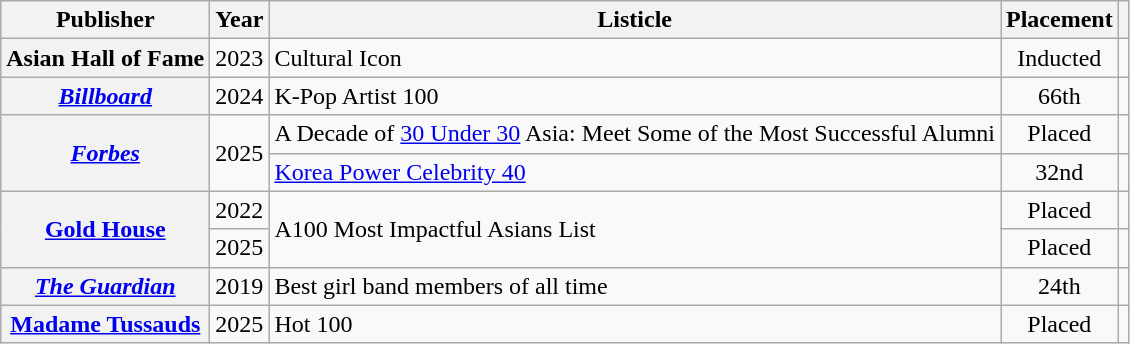<table class="wikitable plainrowheaders sortable" style="text-align:center">
<tr>
<th scope="col">Publisher</th>
<th scope="col">Year</th>
<th scope="col">Listicle</th>
<th scope="col">Placement</th>
<th scope="col" class="unsortable"></th>
</tr>
<tr>
<th scope="row">Asian Hall of Fame</th>
<td>2023</td>
<td style="text-align:left">Cultural Icon</td>
<td>Inducted</td>
<td></td>
</tr>
<tr>
<th scope="row"><em><a href='#'>Billboard</a></em></th>
<td>2024</td>
<td style="text-align:left">K-Pop Artist 100</td>
<td>66th</td>
<td></td>
</tr>
<tr>
<th scope="row" rowspan="2"><em><a href='#'>Forbes</a></em></th>
<td rowspan="2">2025</td>
<td style="text-align:left">A Decade of <a href='#'>30 Under 30</a> Asia: Meet Some of the Most Successful Alumni</td>
<td>Placed</td>
<td></td>
</tr>
<tr>
<td style="text-align:left"><a href='#'>Korea Power Celebrity 40</a></td>
<td>32nd</td>
<td></td>
</tr>
<tr>
<th scope="row" rowspan="2"><a href='#'>Gold House</a></th>
<td>2022</td>
<td style="text-align:left" rowspan="2">A100 Most Impactful Asians List</td>
<td>Placed</td>
<td style="text-align:center;"></td>
</tr>
<tr>
<td>2025</td>
<td>Placed</td>
<td></td>
</tr>
<tr>
<th scope="row"><em><a href='#'>The Guardian</a></em></th>
<td>2019</td>
<td style="text-align:left">Best girl band members of all time</td>
<td>24th</td>
<td></td>
</tr>
<tr>
<th scope="row"><a href='#'>Madame Tussauds</a></th>
<td>2025</td>
<td style="text-align:left">Hot 100</td>
<td>Placed</td>
<td></td>
</tr>
</table>
